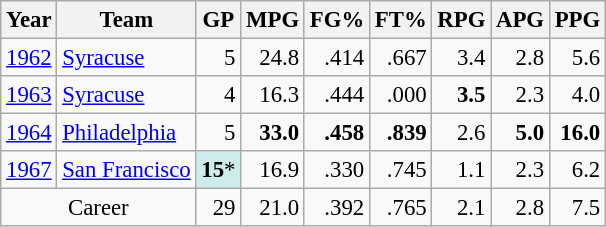<table class="wikitable sortable" style="font-size:95%; text-align:right;">
<tr>
<th>Year</th>
<th>Team</th>
<th>GP</th>
<th>MPG</th>
<th>FG%</th>
<th>FT%</th>
<th>RPG</th>
<th>APG</th>
<th>PPG</th>
</tr>
<tr>
<td style="text-align:left;"><a href='#'>1962</a></td>
<td style="text-align:left;"><a href='#'>Syracuse</a></td>
<td>5</td>
<td>24.8</td>
<td>.414</td>
<td>.667</td>
<td>3.4</td>
<td>2.8</td>
<td>5.6</td>
</tr>
<tr>
<td style="text-align:left;"><a href='#'>1963</a></td>
<td style="text-align:left;"><a href='#'>Syracuse</a></td>
<td>4</td>
<td>16.3</td>
<td>.444</td>
<td>.000</td>
<td><strong>3.5</strong></td>
<td>2.3</td>
<td>4.0</td>
</tr>
<tr>
<td style="text-align:left;"><a href='#'>1964</a></td>
<td style="text-align:left;"><a href='#'>Philadelphia</a></td>
<td>5</td>
<td><strong>33.0</strong></td>
<td><strong>.458</strong></td>
<td><strong>.839</strong></td>
<td>2.6</td>
<td><strong>5.0</strong></td>
<td><strong>16.0</strong></td>
</tr>
<tr>
<td style="text-align:left;"><a href='#'>1967</a></td>
<td style="text-align:left;"><a href='#'>San Francisco</a></td>
<td style="background:#cfecec;"><strong>15</strong>*</td>
<td>16.9</td>
<td>.330</td>
<td>.745</td>
<td>1.1</td>
<td>2.3</td>
<td>6.2</td>
</tr>
<tr class="sortbottom">
<td style="text-align:center;" colspan="2">Career</td>
<td>29</td>
<td>21.0</td>
<td>.392</td>
<td>.765</td>
<td>2.1</td>
<td>2.8</td>
<td>7.5</td>
</tr>
</table>
